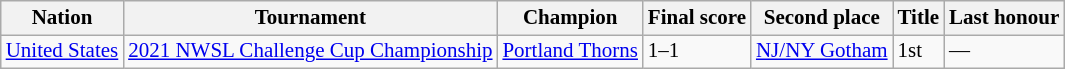<table class=wikitable style="font-size:14px">
<tr>
<th>Nation</th>
<th>Tournament</th>
<th>Champion</th>
<th>Final score</th>
<th>Second place</th>
<th data-sort-type="number">Title</th>
<th>Last honour</th>
</tr>
<tr>
<td rowspan="2"> <a href='#'>United States</a></td>
<td><a href='#'>2021 NWSL Challenge Cup Championship</a></td>
<td><a href='#'>Portland Thorns</a></td>
<td>1–1 </td>
<td><a href='#'>NJ/NY Gotham</a></td>
<td>1st</td>
<td>—</td>
</tr>
</table>
